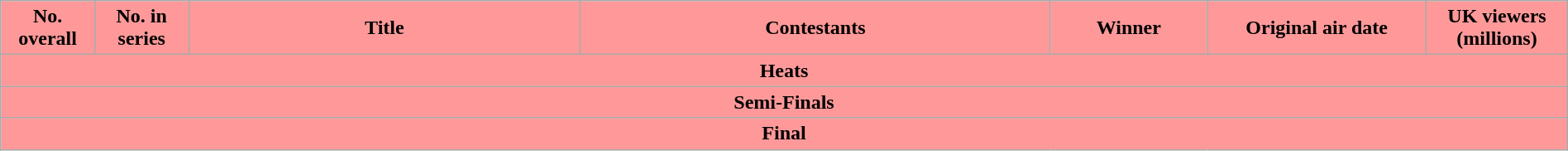<table class="wikitable plainrowheaders" width="100%">
<tr>
<th style="background:#FF9999;" width=6%>No. overall</th>
<th style="background:#FF9999;" width=6%>No. in series</th>
<th style="background:#FF9999;" width=25%>Title</th>
<th style="background:#FF9999;" width=30%>Contestants</th>
<th style="background:#FF9999;" width=10%>Winner</th>
<th style="background:#FF9999;" width=14%>Original air date</th>
<th style="background:#FF9999;" width=9%>UK viewers<br>(millions)</th>
</tr>
<tr>
<th style="background:#FF9999;" colspan="7">Heats<br>



</th>
</tr>
<tr>
<th style="background:#FF9999;" colspan="7">Semi-Finals<br>
</th>
</tr>
<tr>
<th style="background:#FF9999;" colspan="7">Final<br></th>
</tr>
</table>
